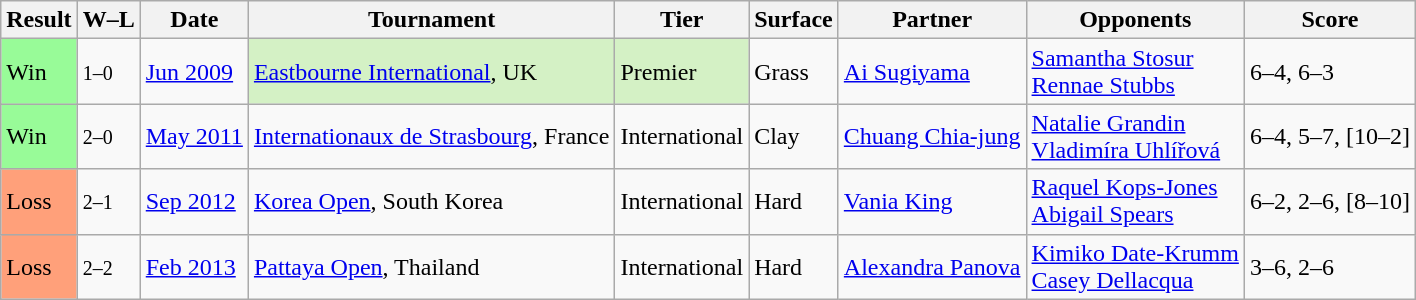<table class="sortable wikitable">
<tr>
<th>Result</th>
<th class="unsortable">W–L</th>
<th>Date</th>
<th>Tournament</th>
<th>Tier</th>
<th>Surface</th>
<th>Partner</th>
<th>Opponents</th>
<th class="unsortable">Score</th>
</tr>
<tr>
<td bgcolor=98FB98>Win</td>
<td><small>1–0</small></td>
<td><a href='#'>Jun 2009</a></td>
<td bgcolor=d4f1c5><a href='#'>Eastbourne International</a>, UK</td>
<td bgcolor=d4f1c5>Premier</td>
<td>Grass</td>
<td> <a href='#'>Ai Sugiyama</a></td>
<td> <a href='#'>Samantha Stosur</a><br> <a href='#'>Rennae Stubbs</a></td>
<td>6–4, 6–3</td>
</tr>
<tr>
<td bgcolor=98FB98>Win</td>
<td><small>2–0</small></td>
<td><a href='#'>May 2011</a></td>
<td><a href='#'>Internationaux de Strasbourg</a>, France</td>
<td>International</td>
<td>Clay</td>
<td> <a href='#'>Chuang Chia-jung</a></td>
<td> <a href='#'>Natalie Grandin</a><br> <a href='#'>Vladimíra Uhlířová</a></td>
<td>6–4, 5–7, [10–2]</td>
</tr>
<tr>
<td bgcolor=FFA07A>Loss</td>
<td><small>2–1</small></td>
<td><a href='#'>Sep 2012</a></td>
<td><a href='#'>Korea Open</a>, South Korea</td>
<td>International</td>
<td>Hard</td>
<td> <a href='#'>Vania King</a></td>
<td> <a href='#'>Raquel Kops-Jones</a><br> <a href='#'>Abigail Spears</a></td>
<td>6–2, 2–6, [8–10]</td>
</tr>
<tr>
<td bgcolor=FFA07A>Loss</td>
<td><small>2–2</small></td>
<td><a href='#'>Feb 2013</a></td>
<td><a href='#'>Pattaya Open</a>, Thailand</td>
<td>International</td>
<td>Hard</td>
<td> <a href='#'>Alexandra Panova</a></td>
<td> <a href='#'>Kimiko Date-Krumm</a><br> <a href='#'>Casey Dellacqua</a></td>
<td>3–6, 2–6</td>
</tr>
</table>
